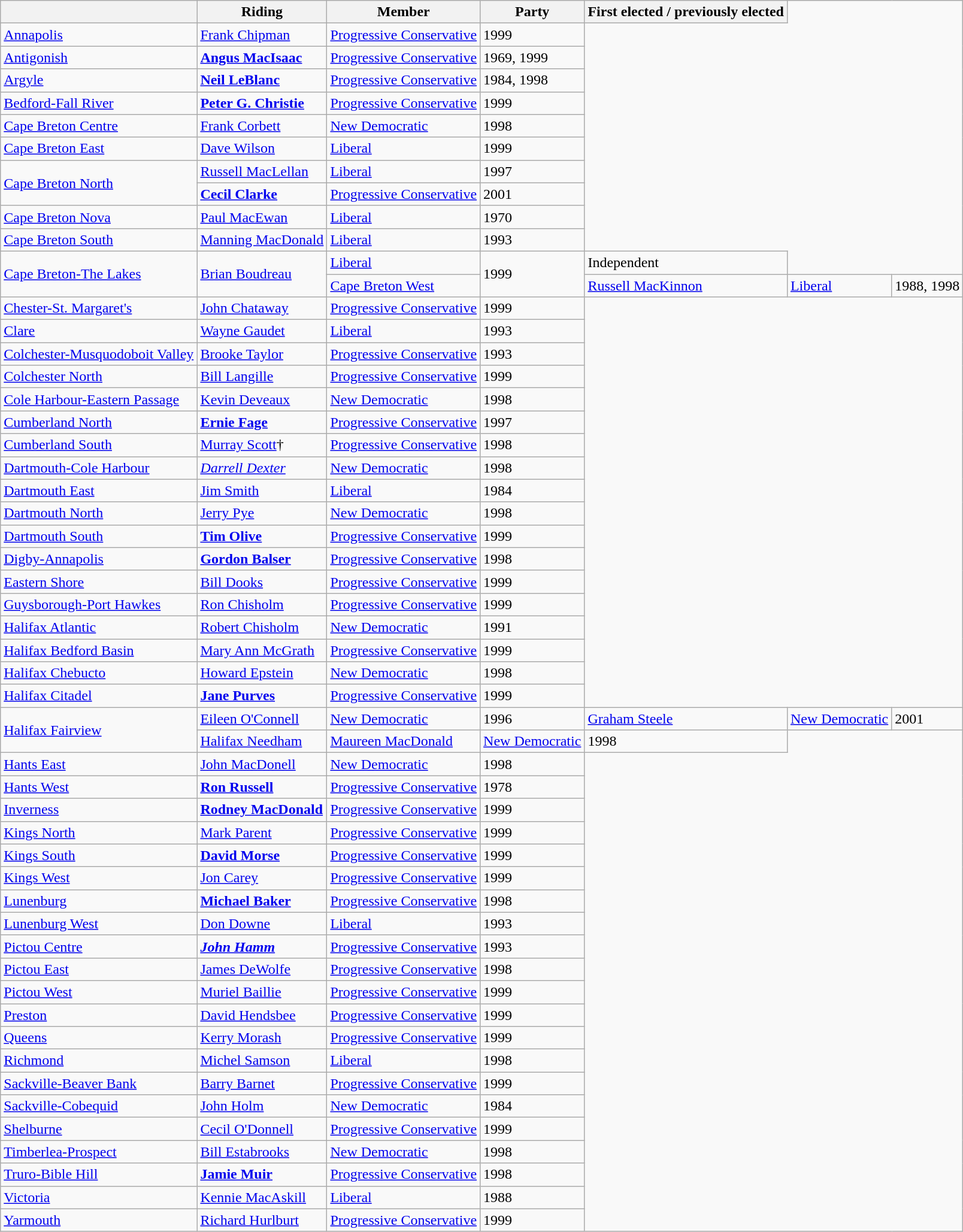<table class="wikitable sortable">
<tr>
<th></th>
<th align="right">Riding</th>
<th align="right">Member</th>
<th align="right">Party</th>
<th align="right">First elected / previously elected</th>
</tr>
<tr>
<td><a href='#'>Annapolis</a></td>
<td><a href='#'>Frank Chipman</a></td>
<td><a href='#'>Progressive Conservative</a></td>
<td>1999</td>
</tr>
<tr>
<td><a href='#'>Antigonish</a></td>
<td><strong><a href='#'>Angus MacIsaac</a></strong></td>
<td><a href='#'>Progressive Conservative</a></td>
<td>1969, 1999</td>
</tr>
<tr>
<td><a href='#'>Argyle</a></td>
<td><strong><a href='#'>Neil LeBlanc</a></strong></td>
<td><a href='#'>Progressive Conservative</a></td>
<td>1984, 1998</td>
</tr>
<tr>
<td><a href='#'>Bedford-Fall River</a></td>
<td><strong><a href='#'>Peter G. Christie</a></strong></td>
<td><a href='#'>Progressive Conservative</a></td>
<td>1999</td>
</tr>
<tr>
<td><a href='#'>Cape Breton Centre</a></td>
<td><a href='#'>Frank Corbett</a></td>
<td><a href='#'>New Democratic</a></td>
<td>1998</td>
</tr>
<tr>
<td><a href='#'>Cape Breton East</a></td>
<td><a href='#'>Dave Wilson</a></td>
<td><a href='#'>Liberal</a></td>
<td>1999</td>
</tr>
<tr>
<td rowspan="2"><a href='#'>Cape Breton North</a></td>
<td><a href='#'>Russell MacLellan</a> </td>
<td><a href='#'>Liberal</a></td>
<td>1997</td>
</tr>
<tr>
<td><strong><a href='#'>Cecil Clarke</a></strong></td>
<td><a href='#'>Progressive Conservative</a></td>
<td>2001</td>
</tr>
<tr>
<td><a href='#'>Cape Breton Nova</a></td>
<td><a href='#'>Paul MacEwan</a></td>
<td><a href='#'>Liberal</a></td>
<td>1970</td>
</tr>
<tr>
<td><a href='#'>Cape Breton South</a></td>
<td><a href='#'>Manning MacDonald</a></td>
<td><a href='#'>Liberal</a></td>
<td>1993</td>
</tr>
<tr>
<td rowspan="2"><a href='#'>Cape Breton-The Lakes</a></td>
<td rowspan="2"><a href='#'>Brian Boudreau</a></td>
<td><a href='#'>Liberal</a></td>
<td rowspan="2">1999<br></td>
<td>Independent</td>
</tr>
<tr>
<td><a href='#'>Cape Breton West</a></td>
<td><a href='#'>Russell MacKinnon</a></td>
<td><a href='#'>Liberal</a></td>
<td>1988, 1998</td>
</tr>
<tr>
<td><a href='#'>Chester-St. Margaret's</a></td>
<td><a href='#'>John Chataway</a></td>
<td><a href='#'>Progressive Conservative</a></td>
<td>1999</td>
</tr>
<tr>
<td><a href='#'>Clare</a></td>
<td><a href='#'>Wayne Gaudet</a></td>
<td><a href='#'>Liberal</a></td>
<td>1993</td>
</tr>
<tr>
<td><a href='#'>Colchester-Musquodoboit Valley</a></td>
<td><a href='#'>Brooke Taylor</a></td>
<td><a href='#'>Progressive Conservative</a></td>
<td>1993</td>
</tr>
<tr>
<td><a href='#'>Colchester North</a></td>
<td><a href='#'>Bill Langille</a></td>
<td><a href='#'>Progressive Conservative</a></td>
<td>1999</td>
</tr>
<tr>
<td><a href='#'>Cole Harbour-Eastern Passage</a></td>
<td><a href='#'>Kevin Deveaux</a></td>
<td><a href='#'>New Democratic</a></td>
<td>1998</td>
</tr>
<tr>
<td><a href='#'>Cumberland North</a></td>
<td><strong><a href='#'>Ernie Fage</a></strong></td>
<td><a href='#'>Progressive Conservative</a></td>
<td>1997</td>
</tr>
<tr>
<td><a href='#'>Cumberland South</a></td>
<td><a href='#'>Murray Scott</a>†</td>
<td><a href='#'>Progressive Conservative</a></td>
<td>1998</td>
</tr>
<tr>
<td><a href='#'>Dartmouth-Cole Harbour</a></td>
<td><em><a href='#'>Darrell Dexter</a></em></td>
<td><a href='#'>New Democratic</a></td>
<td>1998</td>
</tr>
<tr>
<td><a href='#'>Dartmouth East</a></td>
<td><a href='#'>Jim Smith</a></td>
<td><a href='#'>Liberal</a></td>
<td>1984</td>
</tr>
<tr>
<td><a href='#'>Dartmouth North</a></td>
<td><a href='#'>Jerry Pye</a></td>
<td><a href='#'>New Democratic</a></td>
<td>1998</td>
</tr>
<tr>
<td><a href='#'>Dartmouth South</a></td>
<td><strong><a href='#'>Tim Olive</a></strong></td>
<td><a href='#'>Progressive Conservative</a></td>
<td>1999</td>
</tr>
<tr>
<td><a href='#'>Digby-Annapolis</a></td>
<td><strong><a href='#'>Gordon Balser</a></strong></td>
<td><a href='#'>Progressive Conservative</a></td>
<td>1998</td>
</tr>
<tr>
<td><a href='#'>Eastern Shore</a></td>
<td><a href='#'>Bill Dooks</a></td>
<td><a href='#'>Progressive Conservative</a></td>
<td>1999</td>
</tr>
<tr>
<td><a href='#'>Guysborough-Port Hawkes</a></td>
<td><a href='#'>Ron Chisholm</a></td>
<td><a href='#'>Progressive Conservative</a></td>
<td>1999</td>
</tr>
<tr>
<td><a href='#'>Halifax Atlantic</a></td>
<td><a href='#'>Robert Chisholm</a></td>
<td><a href='#'>New Democratic</a></td>
<td>1991</td>
</tr>
<tr>
<td><a href='#'>Halifax Bedford Basin</a></td>
<td><a href='#'>Mary Ann McGrath</a></td>
<td><a href='#'>Progressive Conservative</a></td>
<td>1999</td>
</tr>
<tr>
<td><a href='#'>Halifax Chebucto</a></td>
<td><a href='#'>Howard Epstein</a></td>
<td><a href='#'>New Democratic</a></td>
<td>1998</td>
</tr>
<tr>
<td><a href='#'>Halifax Citadel</a></td>
<td><strong><a href='#'>Jane Purves</a></strong></td>
<td><a href='#'>Progressive Conservative</a></td>
<td>1999</td>
</tr>
<tr>
<td rowspan="2"><a href='#'>Halifax Fairview</a></td>
<td><a href='#'>Eileen O'Connell</a></td>
<td><a href='#'>New Democratic</a></td>
<td>1996<br></td>
<td><a href='#'>Graham Steele</a></td>
<td><a href='#'>New Democratic</a></td>
<td>2001</td>
</tr>
<tr>
<td><a href='#'>Halifax Needham</a></td>
<td><a href='#'>Maureen MacDonald</a></td>
<td><a href='#'>New Democratic</a></td>
<td>1998</td>
</tr>
<tr>
<td><a href='#'>Hants East</a></td>
<td><a href='#'>John MacDonell</a></td>
<td><a href='#'>New Democratic</a></td>
<td>1998</td>
</tr>
<tr>
<td><a href='#'>Hants West</a></td>
<td><strong><a href='#'>Ron Russell</a></strong></td>
<td><a href='#'>Progressive Conservative</a></td>
<td>1978</td>
</tr>
<tr>
<td><a href='#'>Inverness</a></td>
<td><strong><a href='#'>Rodney MacDonald</a></strong></td>
<td><a href='#'>Progressive Conservative</a></td>
<td>1999</td>
</tr>
<tr>
<td><a href='#'>Kings North</a></td>
<td><a href='#'>Mark Parent</a></td>
<td><a href='#'>Progressive Conservative</a></td>
<td>1999</td>
</tr>
<tr>
<td><a href='#'>Kings South</a></td>
<td><strong><a href='#'>David Morse</a></strong></td>
<td><a href='#'>Progressive Conservative</a></td>
<td>1999</td>
</tr>
<tr>
<td><a href='#'>Kings West</a></td>
<td><a href='#'>Jon Carey</a></td>
<td><a href='#'>Progressive Conservative</a></td>
<td>1999</td>
</tr>
<tr>
<td><a href='#'>Lunenburg</a></td>
<td><strong><a href='#'>Michael Baker</a></strong></td>
<td><a href='#'>Progressive Conservative</a></td>
<td>1998</td>
</tr>
<tr>
<td><a href='#'>Lunenburg West</a></td>
<td><a href='#'>Don Downe</a></td>
<td><a href='#'>Liberal</a></td>
<td>1993</td>
</tr>
<tr>
<td><a href='#'>Pictou Centre</a></td>
<td><strong><em><a href='#'>John Hamm</a></em></strong></td>
<td><a href='#'>Progressive Conservative</a></td>
<td>1993</td>
</tr>
<tr>
<td><a href='#'>Pictou East</a></td>
<td><a href='#'>James DeWolfe</a></td>
<td><a href='#'>Progressive Conservative</a></td>
<td>1998</td>
</tr>
<tr>
<td><a href='#'>Pictou West</a></td>
<td><a href='#'>Muriel Baillie</a></td>
<td><a href='#'>Progressive Conservative</a></td>
<td>1999</td>
</tr>
<tr>
<td><a href='#'>Preston</a></td>
<td><a href='#'>David Hendsbee</a></td>
<td><a href='#'>Progressive Conservative</a></td>
<td>1999</td>
</tr>
<tr>
<td><a href='#'>Queens</a></td>
<td><a href='#'>Kerry Morash</a></td>
<td><a href='#'>Progressive Conservative</a></td>
<td>1999</td>
</tr>
<tr>
<td><a href='#'>Richmond</a></td>
<td><a href='#'>Michel Samson</a></td>
<td><a href='#'>Liberal</a></td>
<td>1998</td>
</tr>
<tr>
<td><a href='#'>Sackville-Beaver Bank</a></td>
<td><a href='#'>Barry Barnet</a></td>
<td><a href='#'>Progressive Conservative</a></td>
<td>1999</td>
</tr>
<tr>
<td><a href='#'>Sackville-Cobequid</a></td>
<td><a href='#'>John Holm</a></td>
<td><a href='#'>New Democratic</a></td>
<td>1984</td>
</tr>
<tr>
<td><a href='#'>Shelburne</a></td>
<td><a href='#'>Cecil O'Donnell</a></td>
<td><a href='#'>Progressive Conservative</a></td>
<td>1999</td>
</tr>
<tr>
<td><a href='#'>Timberlea-Prospect</a></td>
<td><a href='#'>Bill Estabrooks</a></td>
<td><a href='#'>New Democratic</a></td>
<td>1998</td>
</tr>
<tr>
<td><a href='#'>Truro-Bible Hill</a></td>
<td><strong><a href='#'>Jamie Muir</a></strong></td>
<td><a href='#'>Progressive Conservative</a></td>
<td>1998</td>
</tr>
<tr>
<td><a href='#'>Victoria</a></td>
<td><a href='#'>Kennie MacAskill</a></td>
<td><a href='#'>Liberal</a></td>
<td>1988</td>
</tr>
<tr>
<td><a href='#'>Yarmouth</a></td>
<td><a href='#'>Richard Hurlburt</a></td>
<td><a href='#'>Progressive Conservative</a></td>
<td>1999</td>
</tr>
</table>
